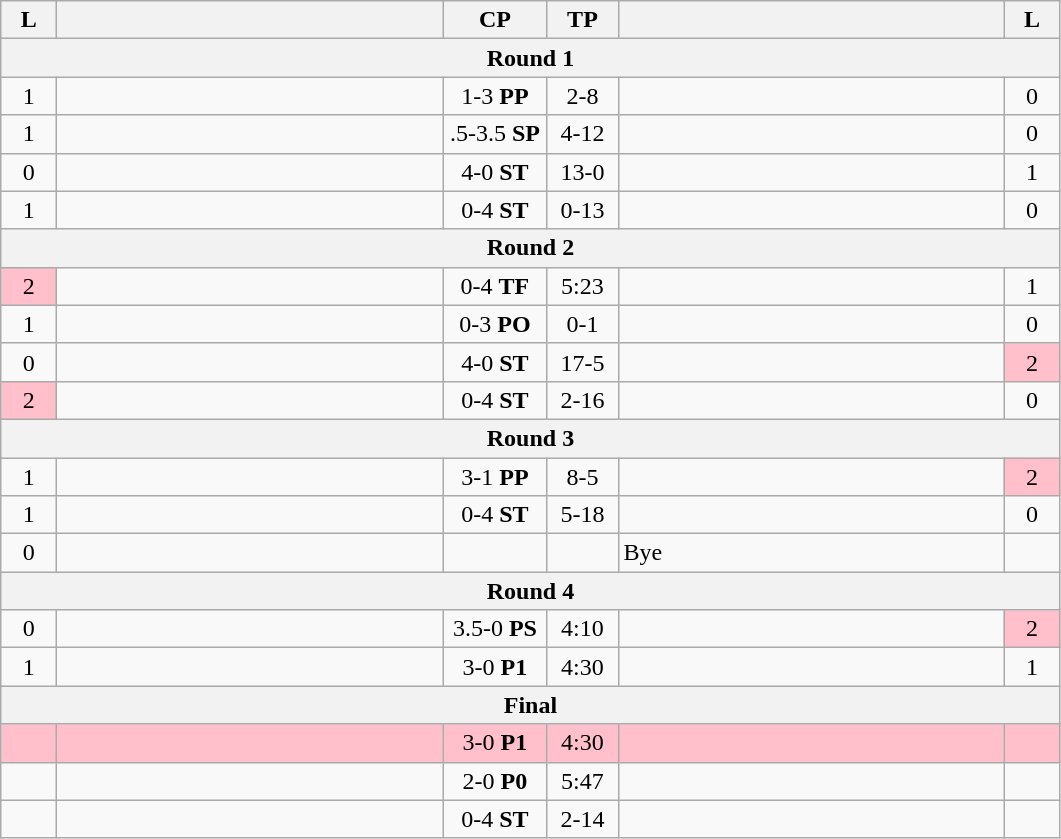<table class="wikitable" style="text-align: center;" |>
<tr>
<th width="30">L</th>
<th width="250"></th>
<th width="62">CP</th>
<th width="40">TP</th>
<th width="250"></th>
<th width="30">L</th>
</tr>
<tr>
<th colspan="7">Round 1</th>
</tr>
<tr>
<td>1</td>
<td style="text-align:left;"></td>
<td>1-3 <strong>PP</strong></td>
<td>2-8</td>
<td style="text-align:left;"><strong></strong></td>
<td>0</td>
</tr>
<tr>
<td>1</td>
<td style="text-align:left;"></td>
<td>.5-3.5 <strong>SP</strong></td>
<td>4-12</td>
<td style="text-align:left;"><strong></strong></td>
<td>0</td>
</tr>
<tr>
<td>0</td>
<td style="text-align:left;"><strong></strong></td>
<td>4-0 <strong>ST</strong></td>
<td>13-0</td>
<td style="text-align:left;"></td>
<td>1</td>
</tr>
<tr>
<td>1</td>
<td style="text-align:left;"></td>
<td>0-4 <strong>ST</strong></td>
<td>0-13</td>
<td style="text-align:left;"><strong></strong></td>
<td>0</td>
</tr>
<tr>
<th colspan="7">Round 2</th>
</tr>
<tr>
<td bgcolor=pink>2</td>
<td style="text-align:left;"></td>
<td>0-4 <strong>TF</strong></td>
<td>5:23</td>
<td style="text-align:left;"><strong></strong></td>
<td>1</td>
</tr>
<tr>
<td>1</td>
<td style="text-align:left;"></td>
<td>0-3 <strong>PO</strong></td>
<td>0-1</td>
<td style="text-align:left;"><strong></strong></td>
<td>0</td>
</tr>
<tr>
<td>0</td>
<td style="text-align:left;"><strong></strong></td>
<td>4-0 <strong>ST</strong></td>
<td>17-5</td>
<td style="text-align:left;"></td>
<td bgcolor=pink>2</td>
</tr>
<tr>
<td bgcolor=pink>2</td>
<td style="text-align:left;"></td>
<td>0-4 <strong>ST</strong></td>
<td>2-16</td>
<td style="text-align:left;"><strong></strong></td>
<td>0</td>
</tr>
<tr>
<th colspan="7">Round 3</th>
</tr>
<tr>
<td>1</td>
<td style="text-align:left;"><strong></strong></td>
<td>3-1 <strong>PP</strong></td>
<td>8-5</td>
<td style="text-align:left;"></td>
<td bgcolor=pink>2</td>
</tr>
<tr>
<td>1</td>
<td style="text-align:left;"></td>
<td>0-4 <strong>ST</strong></td>
<td>5-18</td>
<td style="text-align:left;"><strong></strong></td>
<td>0</td>
</tr>
<tr>
<td>0</td>
<td style="text-align:left;"><strong></strong></td>
<td></td>
<td></td>
<td style="text-align:left;">Bye</td>
<td></td>
</tr>
<tr>
<th colspan="7">Round 4</th>
</tr>
<tr>
<td>0</td>
<td style="text-align:left;"><strong></strong></td>
<td>3.5-0 <strong>PS</strong></td>
<td>4:10</td>
<td style="text-align:left;"></td>
<td bgcolor=pink>2</td>
</tr>
<tr>
<td>1</td>
<td style="text-align:left;"><strong></strong></td>
<td>3-0 <strong>P1</strong></td>
<td>4:30</td>
<td style="text-align:left;"></td>
<td>1</td>
</tr>
<tr>
<th colspan="7">Final</th>
</tr>
<tr bgcolor=#FFC0CB>
<td></td>
<td style="text-align:left;"><strong></strong></td>
<td>3-0 <strong>P1</strong></td>
<td>4:30</td>
<td style="text-align:left;"></td>
<td></td>
</tr>
<tr>
<td></td>
<td style="text-align:left;"><strong></strong></td>
<td>2-0 <strong>P0</strong></td>
<td>5:47</td>
<td style="text-align:left;"></td>
<td></td>
</tr>
<tr>
<td></td>
<td style="text-align:left;"></td>
<td>0-4 <strong>ST</strong></td>
<td>2-14</td>
<td style="text-align:left;"><strong></strong></td>
<td></td>
</tr>
</table>
